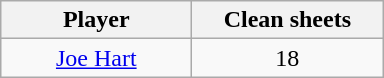<table class="wikitable">
<tr>
<th style="width:120px;">Player</th>
<th style="width:120px;">Clean sheets</th>
</tr>
<tr>
<td style="text-align:center;"> <a href='#'>Joe Hart</a></td>
<td style="text-align:center;">18</td>
</tr>
</table>
